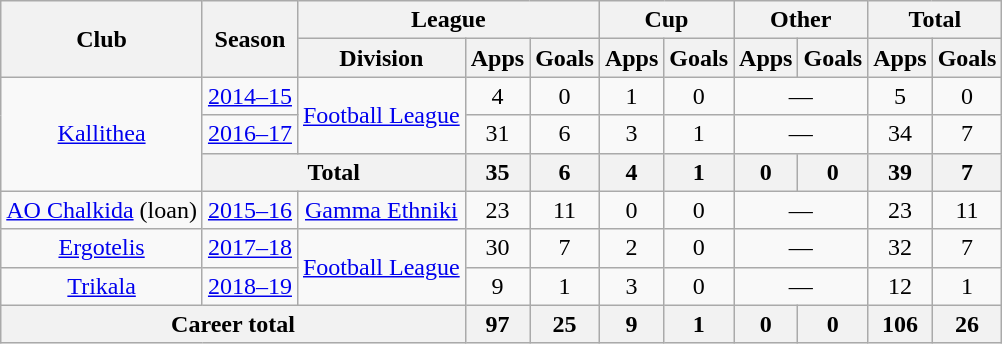<table class="wikitable" style="text-align: center;">
<tr>
<th rowspan="2">Club</th>
<th rowspan="2">Season</th>
<th colspan="3">League</th>
<th colspan="2">Cup</th>
<th colspan="2">Other</th>
<th colspan="2">Total</th>
</tr>
<tr>
<th>Division</th>
<th>Apps</th>
<th>Goals</th>
<th>Apps</th>
<th>Goals</th>
<th>Apps</th>
<th>Goals</th>
<th>Apps</th>
<th>Goals</th>
</tr>
<tr>
<td rowspan="3"><a href='#'>Kallithea</a></td>
<td><a href='#'>2014–15</a></td>
<td rowspan="2"><a href='#'>Football League</a></td>
<td>4</td>
<td>0</td>
<td>1</td>
<td>0</td>
<td colspan="2">—</td>
<td>5</td>
<td>0</td>
</tr>
<tr>
<td><a href='#'>2016–17</a></td>
<td>31</td>
<td>6</td>
<td>3</td>
<td>1</td>
<td colspan="2">—</td>
<td>34</td>
<td>7</td>
</tr>
<tr>
<th colspan="2">Total</th>
<th>35</th>
<th>6</th>
<th>4</th>
<th>1</th>
<th>0</th>
<th>0</th>
<th>39</th>
<th>7</th>
</tr>
<tr>
<td rowspan="1"><a href='#'>AO Chalkida</a> (loan)</td>
<td><a href='#'>2015–16</a></td>
<td><a href='#'>Gamma Ethniki</a></td>
<td>23</td>
<td>11</td>
<td>0</td>
<td>0</td>
<td colspan="2">—</td>
<td>23</td>
<td>11</td>
</tr>
<tr>
<td><a href='#'>Ergotelis</a></td>
<td><a href='#'>2017–18</a></td>
<td rowspan="2"><a href='#'>Football League</a></td>
<td>30</td>
<td>7</td>
<td>2</td>
<td>0</td>
<td colspan="2">—</td>
<td>32</td>
<td>7</td>
</tr>
<tr>
<td><a href='#'>Trikala</a></td>
<td><a href='#'>2018–19</a></td>
<td>9</td>
<td>1</td>
<td>3</td>
<td>0</td>
<td colspan="2">—</td>
<td>12</td>
<td>1</td>
</tr>
<tr>
<th colspan="3">Career total</th>
<th>97</th>
<th>25</th>
<th>9</th>
<th>1</th>
<th>0</th>
<th>0</th>
<th>106</th>
<th>26</th>
</tr>
</table>
